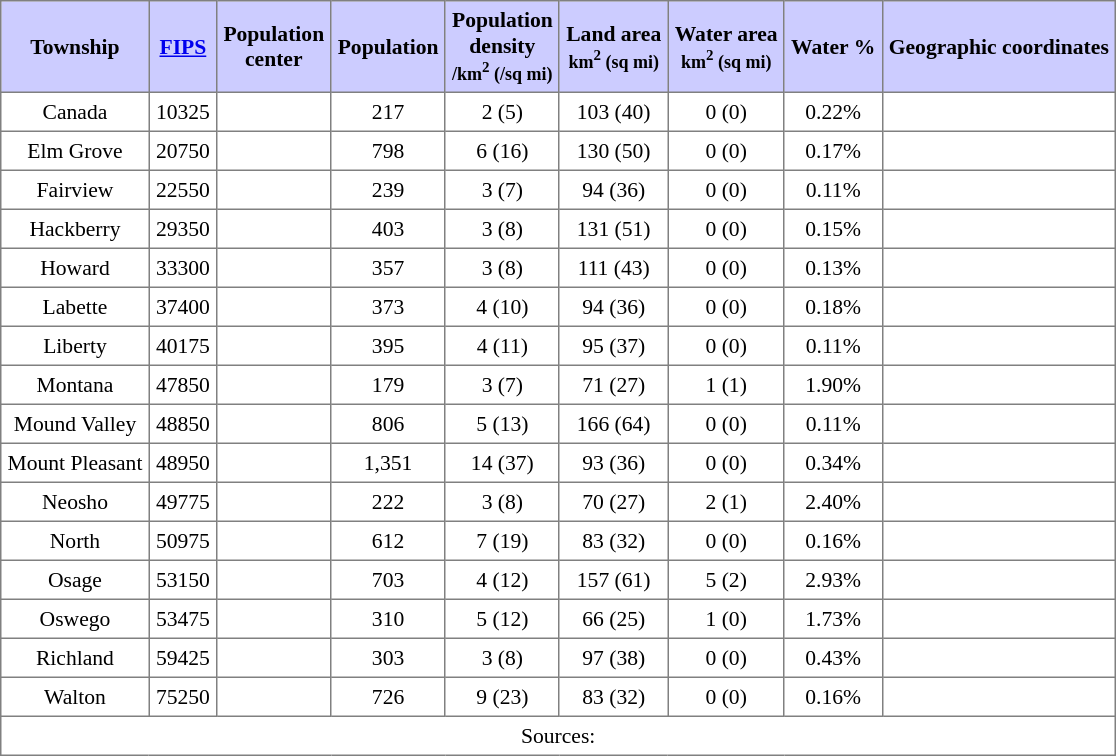<table class="toccolours" border=1 cellspacing=0 cellpadding=4 style="text-align:center; border-collapse:collapse; font-size:90%;">
<tr style="background:#ccccff">
<th>Township</th>
<th><a href='#'>FIPS</a></th>
<th>Population<br>center</th>
<th>Population</th>
<th>Population<br>density<br><small>/km<sup>2</sup> (/sq mi)</small></th>
<th>Land area<br><small>km<sup>2</sup> (sq mi)</small></th>
<th>Water area<br><small>km<sup>2</sup> (sq mi)</small></th>
<th>Water %</th>
<th>Geographic coordinates</th>
</tr>
<tr>
<td>Canada</td>
<td>10325</td>
<td></td>
<td>217</td>
<td>2 (5)</td>
<td>103 (40)</td>
<td>0 (0)</td>
<td>0.22%</td>
<td></td>
</tr>
<tr>
<td>Elm Grove</td>
<td>20750</td>
<td></td>
<td>798</td>
<td>6 (16)</td>
<td>130 (50)</td>
<td>0 (0)</td>
<td>0.17%</td>
<td></td>
</tr>
<tr>
<td>Fairview</td>
<td>22550</td>
<td></td>
<td>239</td>
<td>3 (7)</td>
<td>94 (36)</td>
<td>0 (0)</td>
<td>0.11%</td>
<td></td>
</tr>
<tr>
<td>Hackberry</td>
<td>29350</td>
<td></td>
<td>403</td>
<td>3 (8)</td>
<td>131 (51)</td>
<td>0 (0)</td>
<td>0.15%</td>
<td></td>
</tr>
<tr>
<td>Howard</td>
<td>33300</td>
<td></td>
<td>357</td>
<td>3 (8)</td>
<td>111 (43)</td>
<td>0 (0)</td>
<td>0.13%</td>
<td></td>
</tr>
<tr>
<td>Labette</td>
<td>37400</td>
<td></td>
<td>373</td>
<td>4 (10)</td>
<td>94 (36)</td>
<td>0 (0)</td>
<td>0.18%</td>
<td></td>
</tr>
<tr>
<td>Liberty</td>
<td>40175</td>
<td></td>
<td>395</td>
<td>4 (11)</td>
<td>95 (37)</td>
<td>0 (0)</td>
<td>0.11%</td>
<td></td>
</tr>
<tr>
<td>Montana</td>
<td>47850</td>
<td></td>
<td>179</td>
<td>3 (7)</td>
<td>71 (27)</td>
<td>1 (1)</td>
<td>1.90%</td>
<td></td>
</tr>
<tr>
<td>Mound Valley</td>
<td>48850</td>
<td></td>
<td>806</td>
<td>5 (13)</td>
<td>166 (64)</td>
<td>0 (0)</td>
<td>0.11%</td>
<td></td>
</tr>
<tr>
<td>Mount Pleasant</td>
<td>48950</td>
<td></td>
<td>1,351</td>
<td>14 (37)</td>
<td>93 (36)</td>
<td>0 (0)</td>
<td>0.34%</td>
<td></td>
</tr>
<tr>
<td>Neosho</td>
<td>49775</td>
<td></td>
<td>222</td>
<td>3 (8)</td>
<td>70 (27)</td>
<td>2 (1)</td>
<td>2.40%</td>
<td></td>
</tr>
<tr>
<td>North</td>
<td>50975</td>
<td></td>
<td>612</td>
<td>7 (19)</td>
<td>83 (32)</td>
<td>0 (0)</td>
<td>0.16%</td>
<td></td>
</tr>
<tr>
<td>Osage</td>
<td>53150</td>
<td></td>
<td>703</td>
<td>4 (12)</td>
<td>157 (61)</td>
<td>5 (2)</td>
<td>2.93%</td>
<td></td>
</tr>
<tr>
<td>Oswego</td>
<td>53475</td>
<td></td>
<td>310</td>
<td>5 (12)</td>
<td>66 (25)</td>
<td>1 (0)</td>
<td>1.73%</td>
<td></td>
</tr>
<tr>
<td>Richland</td>
<td>59425</td>
<td></td>
<td>303</td>
<td>3 (8)</td>
<td>97 (38)</td>
<td>0 (0)</td>
<td>0.43%</td>
<td></td>
</tr>
<tr>
<td>Walton</td>
<td>75250</td>
<td></td>
<td>726</td>
<td>9 (23)</td>
<td>83 (32)</td>
<td>0 (0)</td>
<td>0.16%</td>
<td></td>
</tr>
<tr>
<td colspan=9>Sources: </td>
</tr>
</table>
